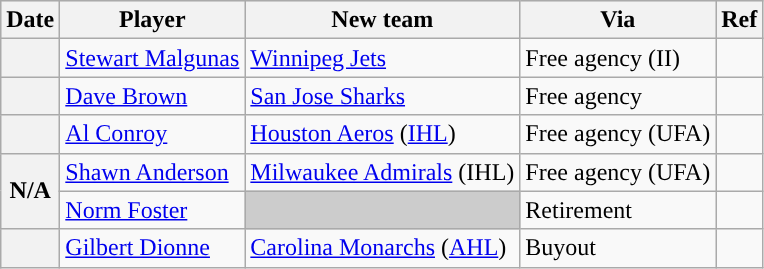<table class="wikitable plainrowheaders">
<tr style="background:#ddd; text-align:center;">
<th>Date</th>
<th>Player</th>
<th>New team</th>
<th>Via</th>
<th>Ref</th>
</tr>
<tr>
<th scope="row"></th>
<td><a href='#'>Stewart Malgunas</a></td>
<td><a href='#'>Winnipeg Jets</a></td>
<td>Free agency (II)</td>
<td></td>
</tr>
<tr>
<th scope="row"></th>
<td><a href='#'>Dave Brown</a></td>
<td><a href='#'>San Jose Sharks</a></td>
<td>Free agency</td>
<td></td>
</tr>
<tr>
<th scope="row"></th>
<td><a href='#'>Al Conroy</a></td>
<td><a href='#'>Houston Aeros</a> (<a href='#'>IHL</a>)</td>
<td>Free agency (UFA)</td>
<td></td>
</tr>
<tr>
<th scope="row" rowspan=2>N/A</th>
<td><a href='#'>Shawn Anderson</a></td>
<td><a href='#'>Milwaukee Admirals</a> (IHL)</td>
<td>Free agency (UFA)</td>
<td></td>
</tr>
<tr>
<td><a href='#'>Norm Foster</a></td>
<td style="background:#ccc"></td>
<td>Retirement</td>
<td></td>
</tr>
<tr>
<th scope="row"></th>
<td><a href='#'>Gilbert Dionne</a></td>
<td><a href='#'>Carolina Monarchs</a> (<a href='#'>AHL</a>)</td>
<td>Buyout</td>
<td></td>
</tr>
</table>
